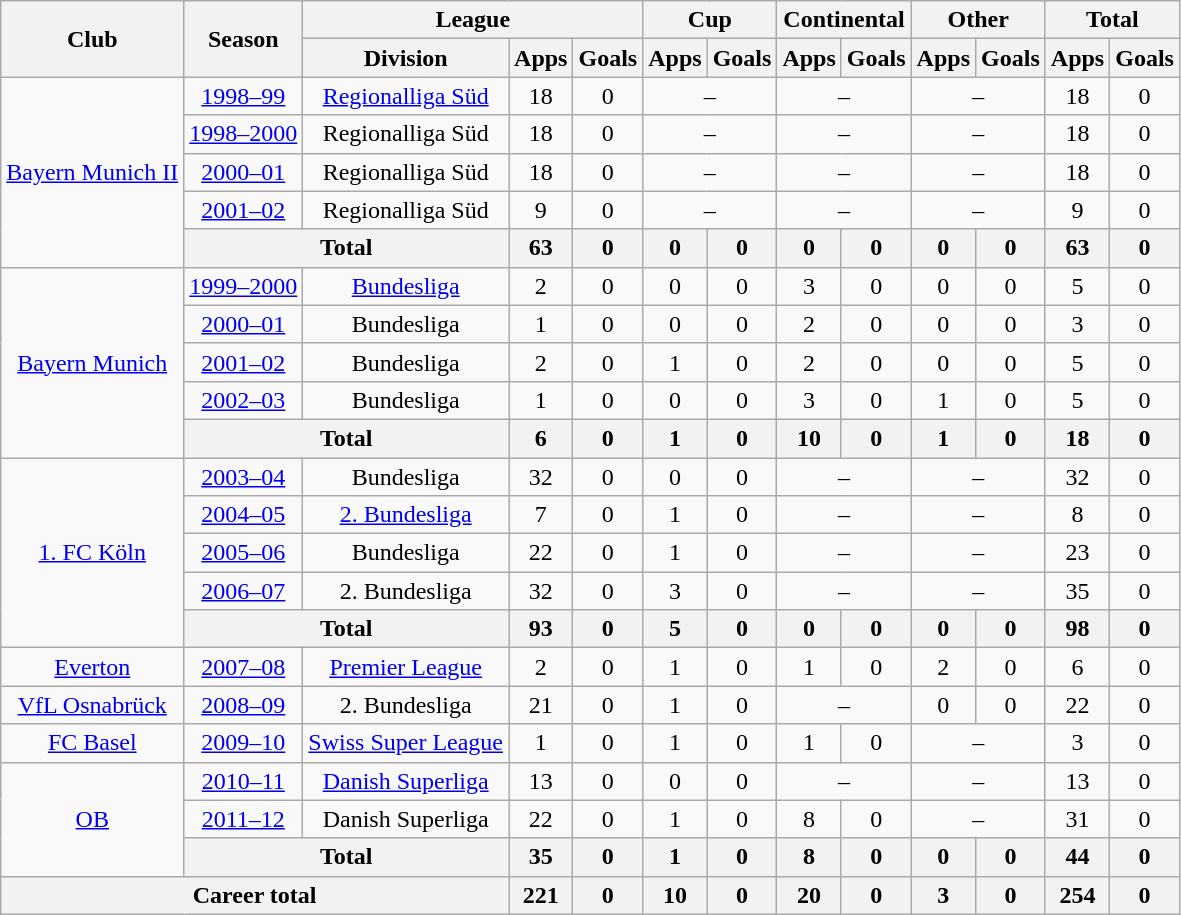<table class="wikitable" style="text-align:center">
<tr>
<th rowspan="2">Club</th>
<th rowspan="2">Season</th>
<th colspan="3">League</th>
<th colspan="2">Cup</th>
<th colspan="2">Continental</th>
<th colspan="2">Other</th>
<th colspan="2">Total</th>
</tr>
<tr>
<th>Division</th>
<th>Apps</th>
<th>Goals</th>
<th>Apps</th>
<th>Goals</th>
<th>Apps</th>
<th>Goals</th>
<th>Apps</th>
<th>Goals</th>
<th>Apps</th>
<th>Goals</th>
</tr>
<tr>
<td rowspan="5"><a href='#'>Bayern Munich II</a></td>
<td><a href='#'>1998–99</a></td>
<td><a href='#'>Regionalliga Süd</a></td>
<td>18</td>
<td>0</td>
<td colspan="2">–</td>
<td colspan="2">–</td>
<td colspan="2">–</td>
<td>18</td>
<td>0</td>
</tr>
<tr>
<td><a href='#'>1998–2000</a></td>
<td>Regionalliga Süd</td>
<td>18</td>
<td>0</td>
<td colspan="2">–</td>
<td colspan="2">–</td>
<td colspan="2">–</td>
<td>18</td>
<td>0</td>
</tr>
<tr>
<td><a href='#'>2000–01</a></td>
<td>Regionalliga Süd</td>
<td>18</td>
<td>0</td>
<td colspan="2">–</td>
<td colspan="2">–</td>
<td colspan="2">–</td>
<td>18</td>
<td>0</td>
</tr>
<tr>
<td><a href='#'>2001–02</a></td>
<td>Regionalliga Süd</td>
<td>9</td>
<td>0</td>
<td colspan="2">–</td>
<td colspan="2">–</td>
<td colspan="2">–</td>
<td>9</td>
<td>0</td>
</tr>
<tr>
<th colspan="2">Total</th>
<th>63</th>
<th>0</th>
<th>0</th>
<th>0</th>
<th>0</th>
<th>0</th>
<th>0</th>
<th>0</th>
<th>63</th>
<th>0</th>
</tr>
<tr>
<td rowspan="5"><a href='#'>Bayern Munich</a></td>
<td><a href='#'>1999–2000</a></td>
<td><a href='#'>Bundesliga</a></td>
<td>2</td>
<td>0</td>
<td>0</td>
<td>0</td>
<td>3</td>
<td>0</td>
<td>0</td>
<td>0</td>
<td>5</td>
<td>0</td>
</tr>
<tr>
<td><a href='#'>2000–01</a></td>
<td>Bundesliga</td>
<td>1</td>
<td>0</td>
<td>0</td>
<td>0</td>
<td>2</td>
<td>0</td>
<td>0</td>
<td>0</td>
<td>3</td>
<td>0</td>
</tr>
<tr>
<td><a href='#'>2001–02</a></td>
<td>Bundesliga</td>
<td>2</td>
<td>0</td>
<td>1</td>
<td>0</td>
<td>2</td>
<td>0</td>
<td>0</td>
<td>0</td>
<td>5</td>
<td>0</td>
</tr>
<tr>
<td><a href='#'>2002–03</a></td>
<td>Bundesliga</td>
<td>1</td>
<td>0</td>
<td>0</td>
<td>0</td>
<td>3</td>
<td>0</td>
<td>1</td>
<td>0</td>
<td>5</td>
<td>0</td>
</tr>
<tr>
<th colspan="2">Total</th>
<th>6</th>
<th>0</th>
<th>1</th>
<th>0</th>
<th>10</th>
<th>0</th>
<th>1</th>
<th>0</th>
<th>18</th>
<th>0</th>
</tr>
<tr>
<td rowspan="5"><a href='#'>1. FC Köln</a></td>
<td><a href='#'>2003–04</a></td>
<td>Bundesliga</td>
<td>32</td>
<td>0</td>
<td>0</td>
<td>0</td>
<td colspan="2">–</td>
<td colspan="2">–</td>
<td>32</td>
<td>0</td>
</tr>
<tr>
<td><a href='#'>2004–05</a></td>
<td><a href='#'>2. Bundesliga</a></td>
<td>7</td>
<td>0</td>
<td>1</td>
<td>0</td>
<td colspan="2">–</td>
<td colspan="2">–</td>
<td>8</td>
<td>0</td>
</tr>
<tr>
<td><a href='#'>2005–06</a></td>
<td>Bundesliga</td>
<td>22</td>
<td>0</td>
<td>1</td>
<td>0</td>
<td colspan="2">–</td>
<td colspan="2">–</td>
<td>23</td>
<td>0</td>
</tr>
<tr>
<td><a href='#'>2006–07</a></td>
<td>2. Bundesliga</td>
<td>32</td>
<td>0</td>
<td>3</td>
<td>0</td>
<td colspan="2">–</td>
<td colspan="2">–</td>
<td>35</td>
<td>0</td>
</tr>
<tr>
<th colspan="2">Total</th>
<th>93</th>
<th>0</th>
<th>5</th>
<th>0</th>
<th>0</th>
<th>0</th>
<th>0</th>
<th>0</th>
<th>98</th>
<th>0</th>
</tr>
<tr>
<td><a href='#'>Everton</a></td>
<td><a href='#'>2007–08</a></td>
<td><a href='#'>Premier League</a></td>
<td>2</td>
<td>0</td>
<td>1</td>
<td>0</td>
<td>1</td>
<td>0</td>
<td>2</td>
<td>0</td>
<td>6</td>
<td>0</td>
</tr>
<tr>
<td><a href='#'>VfL Osnabrück</a></td>
<td><a href='#'>2008–09</a></td>
<td>2. Bundesliga</td>
<td>21</td>
<td>0</td>
<td>1</td>
<td>0</td>
<td colspan="2">–</td>
<td>0</td>
<td>0</td>
<td>22</td>
<td>0</td>
</tr>
<tr>
<td><a href='#'>FC Basel</a></td>
<td><a href='#'>2009–10</a></td>
<td><a href='#'>Swiss Super League</a></td>
<td>1</td>
<td>0</td>
<td>1</td>
<td>0</td>
<td>1</td>
<td>0</td>
<td colspan="2">–</td>
<td>3</td>
<td>0</td>
</tr>
<tr>
<td rowspan="3"><a href='#'>OB</a></td>
<td><a href='#'>2010–11</a></td>
<td><a href='#'>Danish Superliga</a></td>
<td>13</td>
<td>0</td>
<td>0</td>
<td>0</td>
<td colspan="2">–</td>
<td colspan="2">–</td>
<td>13</td>
<td>0</td>
</tr>
<tr>
<td><a href='#'>2011–12</a></td>
<td>Danish Superliga</td>
<td>22</td>
<td>0</td>
<td>1</td>
<td>0</td>
<td>8</td>
<td>0</td>
<td colspan="2">–</td>
<td>31</td>
<td>0</td>
</tr>
<tr>
<th colspan="2">Total</th>
<th>35</th>
<th>0</th>
<th>1</th>
<th>0</th>
<th>8</th>
<th>0</th>
<th>0</th>
<th>0</th>
<th>44</th>
<th>0</th>
</tr>
<tr>
<th colspan="3">Career total</th>
<th>221</th>
<th>0</th>
<th>10</th>
<th>0</th>
<th>20</th>
<th>0</th>
<th>3</th>
<th>0</th>
<th>254</th>
<th>0</th>
</tr>
</table>
